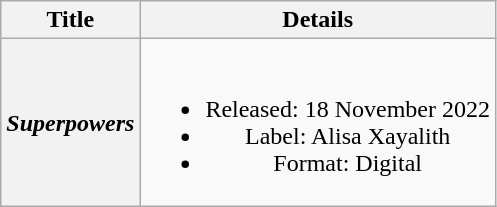<table class="wikitable plainrowheaders" style="text-align:center;" border="1">
<tr>
<th>Title</th>
<th>Details</th>
</tr>
<tr>
<th scope="row"><em>Superpowers</em></th>
<td><br><ul><li>Released: 18 November 2022</li><li>Label: Alisa Xayalith</li><li>Format: Digital</li></ul></td>
</tr>
</table>
